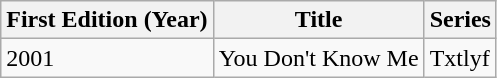<table class="wikitable sortable">
<tr>
<th>First Edition (Year)</th>
<th>Title</th>
<th>Series</th>
</tr>
<tr>
<td>2001</td>
<td>You Don't Know Me</td>
<td>Txtlyf</td>
</tr>
</table>
